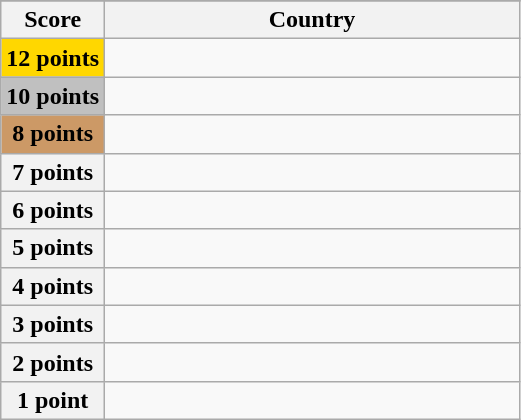<table class="wikitable">
<tr>
</tr>
<tr>
<th scope="col" width="20%">Score</th>
<th scope="col">Country</th>
</tr>
<tr>
<th scope="row" style="background:gold">12 points</th>
<td></td>
</tr>
<tr>
<th scope="row" style="background:silver">10 points</th>
<td></td>
</tr>
<tr>
<th scope="row" style="background:#CC9966">8 points</th>
<td></td>
</tr>
<tr>
<th scope="row">7 points</th>
<td></td>
</tr>
<tr>
<th scope="row">6 points</th>
<td></td>
</tr>
<tr>
<th scope="row">5 points</th>
<td></td>
</tr>
<tr>
<th scope="row">4 points</th>
<td></td>
</tr>
<tr>
<th scope="row">3 points</th>
<td></td>
</tr>
<tr>
<th scope="row">2 points</th>
<td></td>
</tr>
<tr>
<th scope="row">1 point</th>
<td></td>
</tr>
</table>
